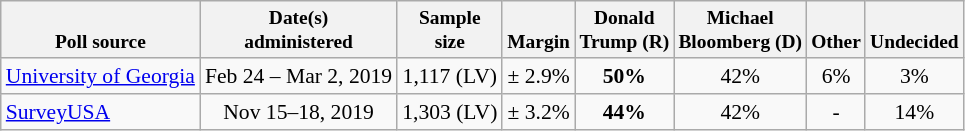<table class="wikitable" style="font-size:90%;text-align:center;">
<tr valign=bottom style="font-size:90%;">
<th>Poll source</th>
<th>Date(s)<br>administered</th>
<th>Sample<br>size</th>
<th>Margin<br></th>
<th>Donald<br>Trump (R)</th>
<th>Michael<br>Bloomberg (D)</th>
<th>Other</th>
<th>Undecided</th>
</tr>
<tr>
<td style="text-align:left;"><a href='#'>University of Georgia</a></td>
<td>Feb 24 – Mar 2, 2019</td>
<td>1,117 (LV)</td>
<td>± 2.9%</td>
<td><strong>50%</strong></td>
<td>42%</td>
<td>6%</td>
<td>3%</td>
</tr>
<tr>
<td style="text-align:left;"><a href='#'>SurveyUSA</a></td>
<td>Nov 15–18, 2019</td>
<td>1,303 (LV)</td>
<td>± 3.2%</td>
<td><strong>44%</strong></td>
<td>42%</td>
<td>-</td>
<td>14%</td>
</tr>
</table>
